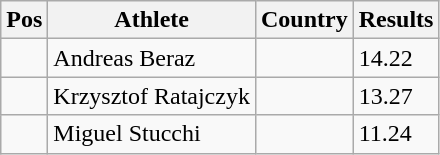<table class="wikitable">
<tr>
<th>Pos</th>
<th>Athlete</th>
<th>Country</th>
<th>Results</th>
</tr>
<tr>
<td align="center"></td>
<td>Andreas Beraz</td>
<td></td>
<td>14.22</td>
</tr>
<tr>
<td align="center"></td>
<td>Krzysztof Ratajczyk</td>
<td></td>
<td>13.27</td>
</tr>
<tr>
<td align="center"></td>
<td>Miguel Stucchi</td>
<td></td>
<td>11.24</td>
</tr>
</table>
